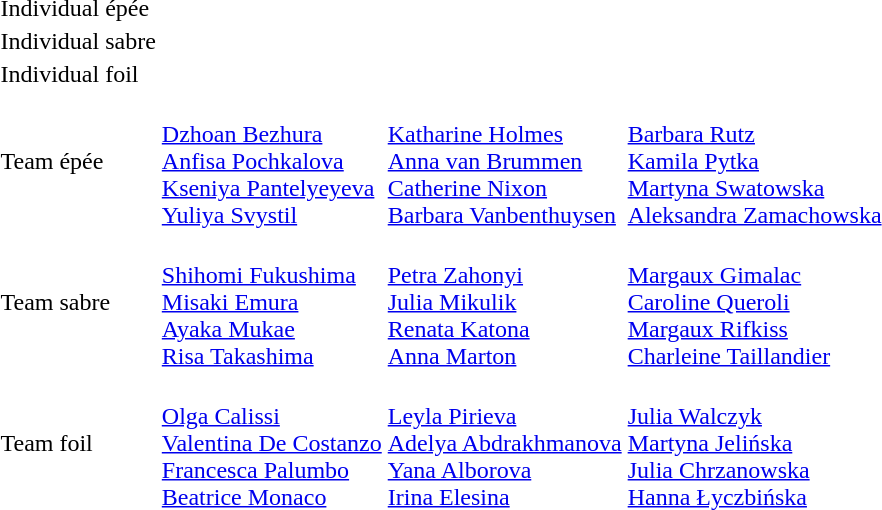<table>
<tr>
<td rowspan=2>Individual épée<br></td>
<td rowspan=2></td>
<td rowspan=2></td>
<td></td>
</tr>
<tr>
<td></td>
</tr>
<tr>
<td rowspan=2>Individual sabre<br></td>
<td rowspan=2></td>
<td rowspan=2></td>
<td></td>
</tr>
<tr>
<td></td>
</tr>
<tr>
<td rowspan=2>Individual foil<br></td>
<td rowspan=2></td>
<td rowspan=2></td>
<td></td>
</tr>
<tr>
<td></td>
</tr>
<tr>
<td>Team épée<br></td>
<td><br><a href='#'>Dzhoan Bezhura</a><br><a href='#'>Anfisa Pochkalova</a><br><a href='#'>Kseniya Pantelyeyeva</a><br><a href='#'>Yuliya Svystil</a></td>
<td><br><a href='#'>Katharine Holmes</a><br><a href='#'>Anna van Brummen</a><br><a href='#'>Catherine Nixon</a><br><a href='#'>Barbara Vanbenthuysen</a></td>
<td><br><a href='#'>Barbara Rutz</a><br><a href='#'>Kamila Pytka</a><br><a href='#'>Martyna Swatowska</a><br><a href='#'>Aleksandra Zamachowska</a></td>
</tr>
<tr>
<td>Team sabre<br></td>
<td><br><a href='#'>Shihomi Fukushima</a><br><a href='#'>Misaki Emura</a><br><a href='#'>Ayaka Mukae</a><br><a href='#'>Risa Takashima</a></td>
<td><br><a href='#'>Petra Zahonyi</a><br><a href='#'>Julia Mikulik</a><br><a href='#'>Renata Katona</a><br><a href='#'>Anna Marton</a></td>
<td><br><a href='#'>Margaux Gimalac</a><br><a href='#'>Caroline Queroli</a><br><a href='#'>Margaux Rifkiss</a><br><a href='#'>Charleine Taillandier</a></td>
</tr>
<tr>
<td>Team foil<br></td>
<td><br><a href='#'>Olga Calissi</a><br><a href='#'>Valentina De Costanzo</a><br><a href='#'>Francesca Palumbo</a><br><a href='#'>Beatrice Monaco</a></td>
<td><br><a href='#'>Leyla Pirieva</a><br><a href='#'>Adelya Abdrakhmanova</a><br><a href='#'>Yana Alborova</a><br><a href='#'>Irina Elesina</a></td>
<td><br><a href='#'>Julia Walczyk</a><br><a href='#'>Martyna Jelińska</a><br><a href='#'>Julia Chrzanowska</a><br><a href='#'>Hanna Łyczbińska</a></td>
</tr>
</table>
